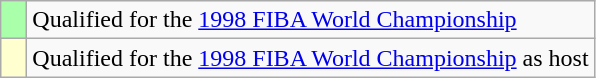<table class="wikitable">
<tr>
<td width=10px bgcolor="#aaffaa"></td>
<td>Qualified for the <a href='#'>1998 FIBA World Championship</a></td>
</tr>
<tr>
<td width=10px bgcolor="#ffffd0"></td>
<td>Qualified for the <a href='#'>1998 FIBA World Championship</a> as host</td>
</tr>
</table>
